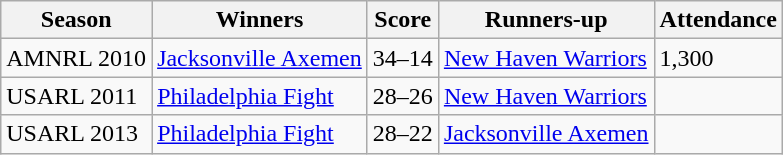<table class="wikitable">
<tr>
<th>Season</th>
<th>Winners</th>
<th>Score</th>
<th>Runners-up</th>
<th>Attendance</th>
</tr>
<tr>
<td>AMNRL 2010</td>
<td><a href='#'>Jacksonville Axemen</a></td>
<td>34–14</td>
<td><a href='#'>New Haven Warriors</a></td>
<td>1,300</td>
</tr>
<tr>
<td>USARL 2011</td>
<td><a href='#'>Philadelphia Fight</a></td>
<td>28–26</td>
<td><a href='#'>New Haven Warriors</a></td>
<td></td>
</tr>
<tr>
<td>USARL 2013</td>
<td><a href='#'>Philadelphia Fight</a></td>
<td>28–22</td>
<td><a href='#'>Jacksonville Axemen</a></td>
<td></td>
</tr>
</table>
